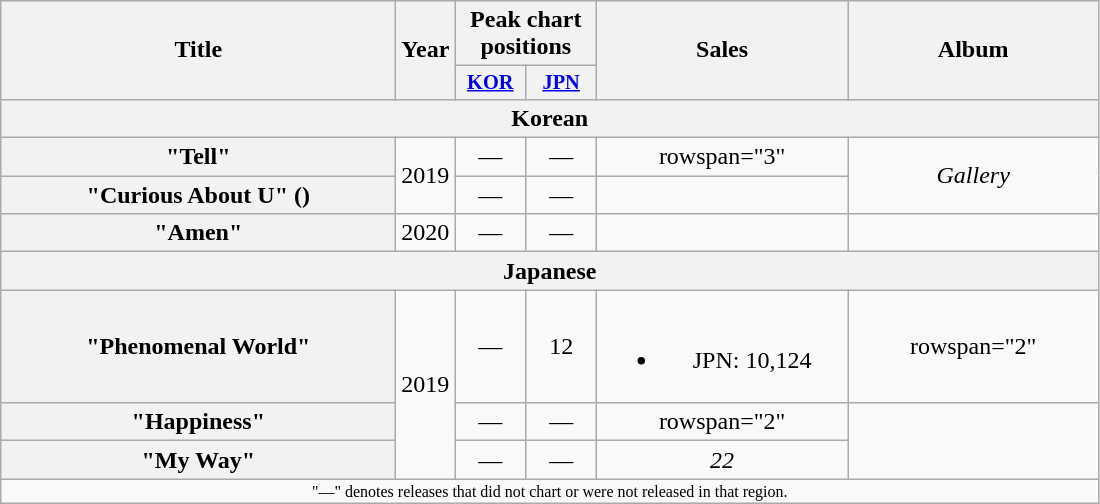<table class="wikitable plainrowheaders" style="text-align:center">
<tr>
<th scope="col" rowspan="2" style="width:16em">Title</th>
<th scope="col" rowspan="2" style="width:2em">Year</th>
<th scope="col" colspan="2">Peak chart positions</th>
<th scope="col" rowspan="2" style="width:10em">Sales</th>
<th scope="col" rowspan="2" style="width:10em">Album</th>
</tr>
<tr>
<th scope="col" style="width:3em;font-size:85%"><a href='#'>KOR</a></th>
<th scope="col" style="width:3em;font-size:85%"><a href='#'>JPN</a></th>
</tr>
<tr>
<th colspan="6">Korean</th>
</tr>
<tr>
<th scope="row">"Tell"</th>
<td rowspan="2">2019</td>
<td>—</td>
<td>—</td>
<td>rowspan="3" </td>
<td rowspan="2"><em>Gallery</em></td>
</tr>
<tr>
<th scope="row">"Curious About U" ()</th>
<td>—</td>
<td>—</td>
</tr>
<tr>
<th scope="row">"Amen"</th>
<td>2020</td>
<td>—</td>
<td>—</td>
<td></td>
</tr>
<tr>
<th colspan="6">Japanese</th>
</tr>
<tr>
<th scope="row">"Phenomenal World"</th>
<td rowspan="3">2019</td>
<td>—</td>
<td>12</td>
<td><br><ul><li>JPN: 10,124</li></ul></td>
<td>rowspan="2" </td>
</tr>
<tr>
<th scope="row">"Happiness"</th>
<td>—</td>
<td>—</td>
<td>rowspan="2" </td>
</tr>
<tr>
<th scope="row">"My Way" </th>
<td>—</td>
<td>—</td>
<td><em>22</em></td>
</tr>
<tr>
<td colspan="6" style="font-size:8pt">"—" denotes releases that did not chart or were not released in that region.</td>
</tr>
</table>
